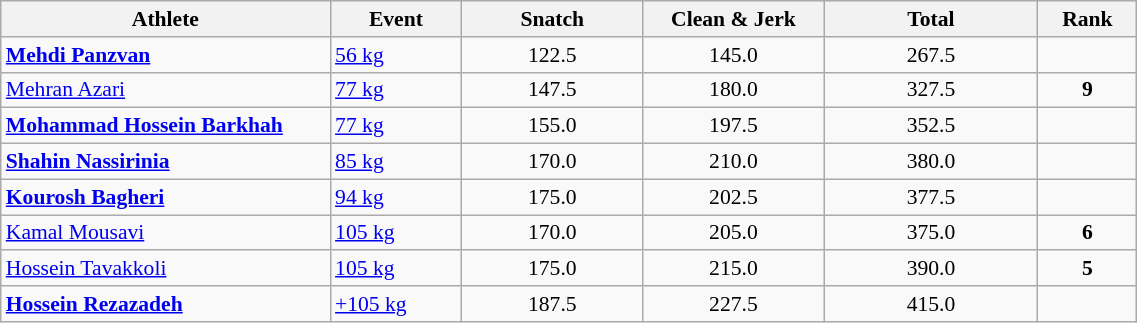<table class="wikitable" width="60%" style="text-align:center; font-size:90%">
<tr>
<th width="20%">Athlete</th>
<th width="8%">Event</th>
<th width="11%">Snatch</th>
<th width="11%">Clean & Jerk</th>
<th width="13%">Total</th>
<th width="6%">Rank</th>
</tr>
<tr>
<td align="left"><strong><a href='#'>Mehdi Panzvan</a></strong></td>
<td align="left"><a href='#'>56 kg</a></td>
<td>122.5</td>
<td>145.0</td>
<td>267.5</td>
<td></td>
</tr>
<tr>
<td align="left"><a href='#'>Mehran Azari</a></td>
<td align="left"><a href='#'>77 kg</a></td>
<td>147.5</td>
<td>180.0</td>
<td>327.5</td>
<td><strong>9</strong></td>
</tr>
<tr>
<td align="left"><strong><a href='#'>Mohammad Hossein Barkhah</a></strong></td>
<td align="left"><a href='#'>77 kg</a></td>
<td>155.0</td>
<td>197.5 </td>
<td>352.5</td>
<td></td>
</tr>
<tr>
<td align="left"><strong><a href='#'>Shahin Nassirinia</a></strong></td>
<td align="left"><a href='#'>85 kg</a></td>
<td>170.0 </td>
<td>210.0 </td>
<td>380.0 </td>
<td></td>
</tr>
<tr>
<td align="left"><strong><a href='#'>Kourosh Bagheri</a></strong></td>
<td align="left"><a href='#'>94 kg</a></td>
<td>175.0</td>
<td>202.5</td>
<td>377.5</td>
<td></td>
</tr>
<tr>
<td align="left"><a href='#'>Kamal Mousavi</a></td>
<td align="left"><a href='#'>105 kg</a></td>
<td>170.0</td>
<td>205.0</td>
<td>375.0</td>
<td><strong>6</strong></td>
</tr>
<tr>
<td align="left"><a href='#'>Hossein Tavakkoli</a></td>
<td align="left"><a href='#'>105 kg</a></td>
<td>175.0</td>
<td>215.0</td>
<td>390.0</td>
<td><strong>5</strong></td>
</tr>
<tr>
<td align="left"><strong><a href='#'>Hossein Rezazadeh</a></strong></td>
<td align="left"><a href='#'>+105 kg</a></td>
<td>187.5</td>
<td>227.5</td>
<td>415.0</td>
<td></td>
</tr>
</table>
